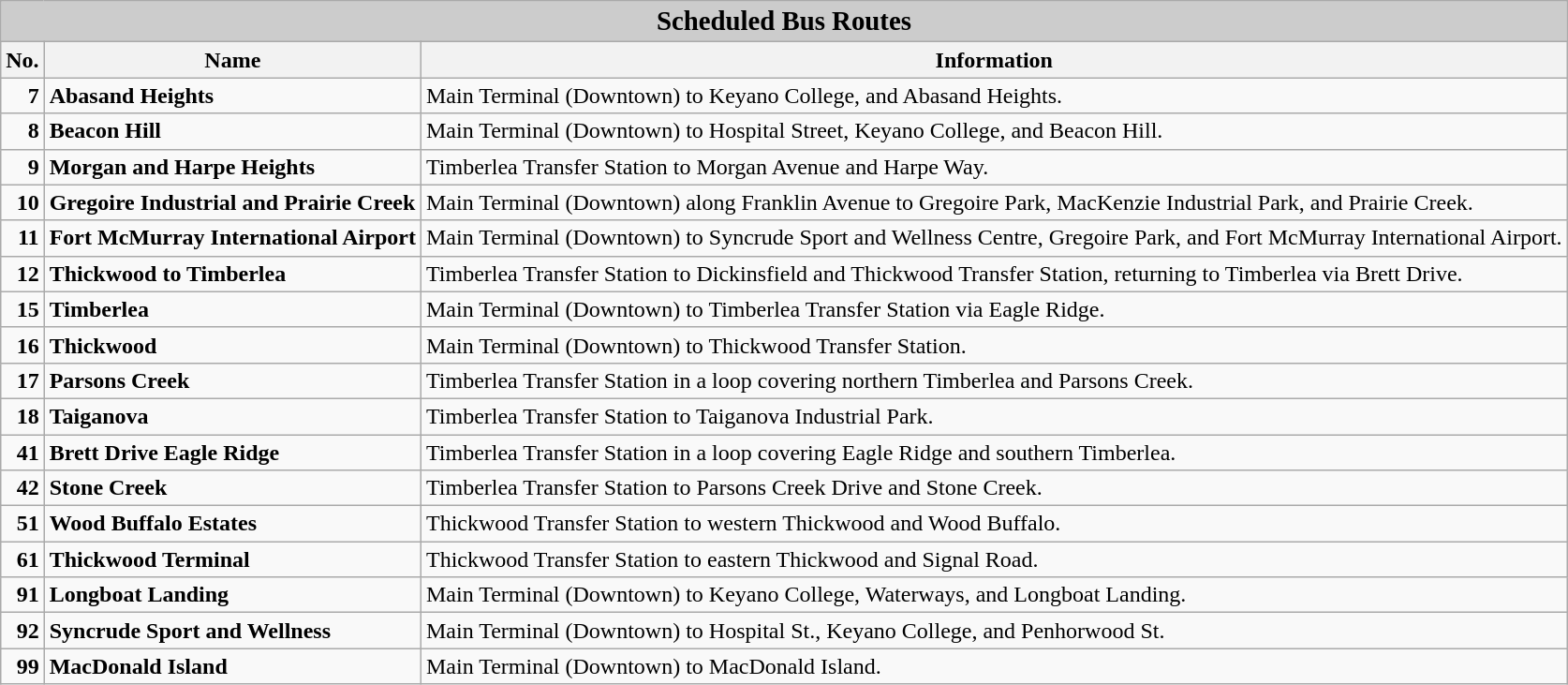<table class="wikitable">
<tr>
<th style="background: #cccccc;" colspan="5"><big>Scheduled Bus Routes</big></th>
</tr>
<tr>
<th>No.</th>
<th>Name</th>
<th>Information</th>
</tr>
<tr>
<td align="right"><strong>7</strong></td>
<td><strong>Abasand Heights</strong></td>
<td>Main Terminal (Downtown) to Keyano College, and Abasand Heights.</td>
</tr>
<tr>
<td align="right"><strong>8</strong></td>
<td><strong>Beacon Hill</strong></td>
<td>Main Terminal (Downtown) to Hospital Street, Keyano College, and Beacon Hill.</td>
</tr>
<tr>
<td align="right"><strong>9</strong></td>
<td><strong>Morgan and Harpe Heights</strong></td>
<td>Timberlea Transfer Station to Morgan Avenue and Harpe Way.</td>
</tr>
<tr>
<td align="right"><strong>10</strong></td>
<td><strong>Gregoire Industrial and Prairie Creek</strong></td>
<td>Main Terminal (Downtown) along Franklin Avenue to Gregoire Park, MacKenzie Industrial Park, and Prairie Creek.</td>
</tr>
<tr>
<td align="right"><strong>11</strong></td>
<td><strong>Fort McMurray International Airport</strong></td>
<td>Main Terminal (Downtown) to Syncrude Sport and Wellness Centre, Gregoire Park,  and Fort McMurray International Airport.</td>
</tr>
<tr>
<td align="right"><strong>12</strong></td>
<td><strong>Thickwood to Timberlea</strong></td>
<td>Timberlea Transfer Station to Dickinsfield and Thickwood Transfer Station, returning to Timberlea via Brett Drive.</td>
</tr>
<tr>
<td align="right"><strong>15</strong></td>
<td><strong>Timberlea</strong></td>
<td>Main Terminal (Downtown) to Timberlea Transfer Station via Eagle Ridge.</td>
</tr>
<tr>
<td align="right"><strong>16</strong></td>
<td><strong>Thickwood</strong></td>
<td>Main Terminal (Downtown) to Thickwood Transfer Station.</td>
</tr>
<tr>
<td align="right"><strong>17</strong></td>
<td><strong>Parsons Creek</strong></td>
<td>Timberlea Transfer Station in a loop covering northern Timberlea and Parsons Creek.</td>
</tr>
<tr>
<td align="right"><strong>18</strong></td>
<td><strong>Taiganova</strong></td>
<td>Timberlea Transfer Station to Taiganova Industrial Park.</td>
</tr>
<tr>
<td align="right"><strong>41</strong></td>
<td><strong>Brett Drive Eagle Ridge</strong></td>
<td>Timberlea Transfer Station in a loop covering Eagle Ridge and southern Timberlea.</td>
</tr>
<tr>
<td align="right"><strong>42</strong></td>
<td><strong>Stone Creek</strong></td>
<td>Timberlea Transfer Station to Parsons Creek Drive and Stone Creek.</td>
</tr>
<tr>
<td align="right"><strong>51</strong></td>
<td><strong>Wood Buffalo Estates</strong></td>
<td>Thickwood Transfer Station to western Thickwood and Wood Buffalo.</td>
</tr>
<tr>
<td align="right"><strong>61</strong></td>
<td><strong>Thickwood Terminal</strong></td>
<td>Thickwood Transfer Station to eastern Thickwood and Signal Road.</td>
</tr>
<tr>
<td align="right"><strong>91</strong></td>
<td><strong>Longboat Landing</strong></td>
<td>Main Terminal (Downtown) to Keyano College, Waterways, and Longboat Landing.</td>
</tr>
<tr>
<td align="right"><strong>92</strong></td>
<td><strong>Syncrude Sport and Wellness</strong></td>
<td>Main Terminal (Downtown) to Hospital St., Keyano College, and Penhorwood St.</td>
</tr>
<tr>
<td align="right"><strong>99</strong></td>
<td><strong>MacDonald Island</strong></td>
<td>Main Terminal (Downtown) to MacDonald Island.</td>
</tr>
</table>
